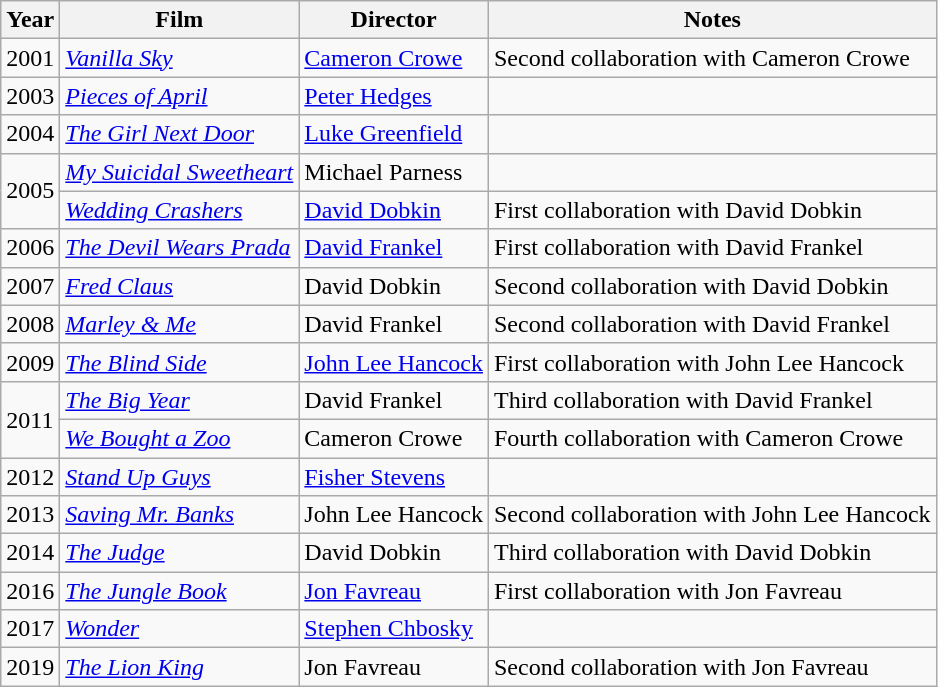<table class="wikitable">
<tr>
<th>Year</th>
<th>Film</th>
<th>Director</th>
<th>Notes</th>
</tr>
<tr>
<td>2001</td>
<td><em><a href='#'>Vanilla Sky</a></em></td>
<td><a href='#'>Cameron Crowe</a></td>
<td>Second collaboration with Cameron Crowe</td>
</tr>
<tr>
<td>2003</td>
<td><em><a href='#'>Pieces of April</a></em></td>
<td><a href='#'>Peter Hedges</a></td>
<td></td>
</tr>
<tr>
<td>2004</td>
<td><em><a href='#'>The Girl Next Door</a></em></td>
<td><a href='#'>Luke Greenfield</a></td>
<td></td>
</tr>
<tr>
<td rowspan=2>2005</td>
<td><em><a href='#'>My Suicidal Sweetheart</a></em></td>
<td>Michael Parness</td>
<td></td>
</tr>
<tr>
<td><em><a href='#'>Wedding Crashers</a></em></td>
<td><a href='#'>David Dobkin</a></td>
<td>First collaboration with David Dobkin</td>
</tr>
<tr>
<td>2006</td>
<td><em><a href='#'>The Devil Wears Prada</a></em></td>
<td><a href='#'>David Frankel</a></td>
<td>First collaboration with David Frankel</td>
</tr>
<tr>
<td>2007</td>
<td><em><a href='#'>Fred Claus</a></em></td>
<td>David Dobkin</td>
<td>Second collaboration with David Dobkin</td>
</tr>
<tr>
<td>2008</td>
<td><em><a href='#'>Marley & Me</a></em></td>
<td>David Frankel</td>
<td>Second collaboration with David Frankel</td>
</tr>
<tr>
<td>2009</td>
<td><em><a href='#'>The Blind Side</a></em></td>
<td><a href='#'>John Lee Hancock</a></td>
<td>First collaboration with John Lee Hancock</td>
</tr>
<tr>
<td rowspan=2>2011</td>
<td><em><a href='#'>The Big Year</a></em></td>
<td>David Frankel</td>
<td>Third collaboration with David Frankel</td>
</tr>
<tr>
<td><em><a href='#'>We Bought a Zoo</a></em></td>
<td>Cameron Crowe</td>
<td>Fourth collaboration with Cameron Crowe</td>
</tr>
<tr>
<td>2012</td>
<td><em><a href='#'>Stand Up Guys</a></em></td>
<td><a href='#'>Fisher Stevens</a></td>
<td></td>
</tr>
<tr>
<td>2013</td>
<td><em><a href='#'>Saving Mr. Banks</a></em></td>
<td>John Lee Hancock</td>
<td>Second collaboration with John Lee Hancock</td>
</tr>
<tr>
<td>2014</td>
<td><em><a href='#'>The Judge</a></em></td>
<td>David Dobkin</td>
<td>Third collaboration with David Dobkin</td>
</tr>
<tr>
<td>2016</td>
<td><em><a href='#'>The Jungle Book</a></em></td>
<td><a href='#'>Jon Favreau</a></td>
<td>First collaboration with Jon Favreau</td>
</tr>
<tr>
<td>2017</td>
<td><em><a href='#'>Wonder</a></em></td>
<td><a href='#'>Stephen Chbosky</a></td>
<td></td>
</tr>
<tr>
<td>2019</td>
<td><em><a href='#'>The Lion King</a></em></td>
<td>Jon Favreau</td>
<td>Second collaboration with Jon Favreau</td>
</tr>
</table>
